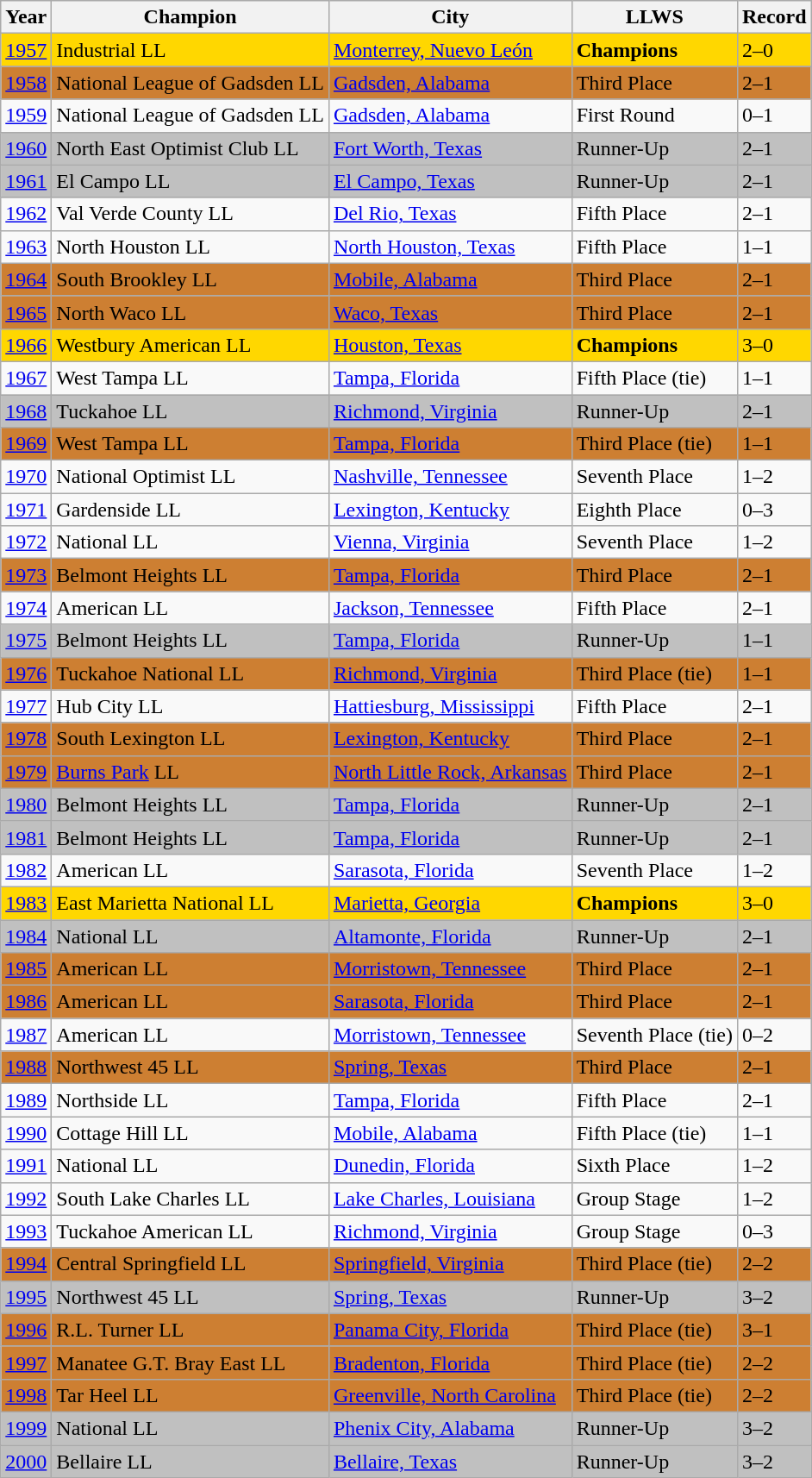<table class="wikitable">
<tr>
<th>Year</th>
<th>Champion</th>
<th>City</th>
<th>LLWS</th>
<th>Record</th>
</tr>
<tr style="background:gold">
<td><a href='#'>1957</a></td>
<td>Industrial LL</td>
<td> <a href='#'>Monterrey, Nuevo León</a></td>
<td><strong>Champions</strong></td>
<td>2–0</td>
</tr>
<tr style="background:#cd7f32;">
<td><a href='#'>1958</a></td>
<td>National League of Gadsden LL</td>
<td> <a href='#'>Gadsden, Alabama</a></td>
<td>Third Place</td>
<td>2–1</td>
</tr>
<tr>
<td><a href='#'>1959</a></td>
<td>National League of Gadsden LL</td>
<td> <a href='#'>Gadsden, Alabama</a></td>
<td>First Round</td>
<td>0–1</td>
</tr>
<tr style="background:silver">
<td><a href='#'>1960</a></td>
<td>North East Optimist Club LL</td>
<td> <a href='#'>Fort Worth, Texas</a></td>
<td>Runner-Up</td>
<td>2–1</td>
</tr>
<tr style="background:silver">
<td><a href='#'>1961</a></td>
<td>El Campo LL</td>
<td> <a href='#'>El Campo, Texas</a></td>
<td>Runner-Up</td>
<td>2–1</td>
</tr>
<tr>
<td><a href='#'>1962</a></td>
<td>Val Verde County LL</td>
<td> <a href='#'>Del Rio, Texas</a></td>
<td>Fifth Place</td>
<td>2–1</td>
</tr>
<tr>
<td><a href='#'>1963</a></td>
<td>North Houston LL</td>
<td> <a href='#'>North Houston, Texas</a></td>
<td>Fifth Place</td>
<td>1–1</td>
</tr>
<tr style="background:#cd7f32;">
<td><a href='#'>1964</a></td>
<td>South Brookley LL</td>
<td> <a href='#'>Mobile, Alabama</a></td>
<td>Third Place</td>
<td>2–1</td>
</tr>
<tr style="background:#cd7f32;">
<td><a href='#'>1965</a></td>
<td>North Waco LL</td>
<td> <a href='#'>Waco, Texas</a></td>
<td>Third Place</td>
<td>2–1</td>
</tr>
<tr style="background:gold">
<td><a href='#'>1966</a></td>
<td>Westbury American LL</td>
<td> <a href='#'>Houston, Texas</a></td>
<td><strong>Champions</strong></td>
<td>3–0</td>
</tr>
<tr>
<td><a href='#'>1967</a></td>
<td>West Tampa LL</td>
<td> <a href='#'>Tampa, Florida</a></td>
<td>Fifth Place (tie)</td>
<td>1–1</td>
</tr>
<tr style="background:silver">
<td><a href='#'>1968</a></td>
<td>Tuckahoe LL</td>
<td> <a href='#'>Richmond, Virginia</a></td>
<td>Runner-Up</td>
<td>2–1</td>
</tr>
<tr style="background:#cd7f32;">
<td><a href='#'>1969</a></td>
<td>West Tampa LL</td>
<td> <a href='#'>Tampa, Florida</a></td>
<td>Third Place (tie)</td>
<td>1–1</td>
</tr>
<tr>
<td><a href='#'>1970</a></td>
<td>National Optimist LL</td>
<td> <a href='#'>Nashville, Tennessee</a></td>
<td>Seventh Place</td>
<td>1–2</td>
</tr>
<tr>
<td><a href='#'>1971</a></td>
<td>Gardenside LL</td>
<td> <a href='#'>Lexington, Kentucky</a></td>
<td>Eighth Place</td>
<td>0–3</td>
</tr>
<tr>
<td><a href='#'>1972</a></td>
<td>National LL</td>
<td> <a href='#'>Vienna, Virginia</a></td>
<td>Seventh Place</td>
<td>1–2</td>
</tr>
<tr style="background:#cd7f32;">
<td><a href='#'>1973</a></td>
<td>Belmont Heights LL</td>
<td> <a href='#'>Tampa, Florida</a></td>
<td>Third Place</td>
<td>2–1</td>
</tr>
<tr>
<td><a href='#'>1974</a></td>
<td>American LL</td>
<td> <a href='#'>Jackson, Tennessee</a></td>
<td>Fifth Place</td>
<td>2–1</td>
</tr>
<tr style="background:silver">
<td><a href='#'>1975</a></td>
<td>Belmont Heights LL</td>
<td> <a href='#'>Tampa, Florida</a></td>
<td>Runner-Up</td>
<td>1–1</td>
</tr>
<tr style="background:#cd7f32;">
<td><a href='#'>1976</a></td>
<td>Tuckahoe National LL</td>
<td> <a href='#'>Richmond, Virginia</a></td>
<td>Third Place (tie)</td>
<td>1–1</td>
</tr>
<tr>
<td><a href='#'>1977</a></td>
<td>Hub City LL</td>
<td> <a href='#'>Hattiesburg, Mississippi</a></td>
<td>Fifth Place</td>
<td>2–1</td>
</tr>
<tr style="background:#cd7f32;">
<td><a href='#'>1978</a></td>
<td>South Lexington LL</td>
<td> <a href='#'>Lexington, Kentucky</a></td>
<td>Third Place</td>
<td>2–1</td>
</tr>
<tr style="background:#cd7f32;">
<td><a href='#'>1979</a></td>
<td><a href='#'>Burns Park</a> LL</td>
<td> <a href='#'>North Little Rock, Arkansas</a></td>
<td>Third Place</td>
<td>2–1</td>
</tr>
<tr style="background:silver">
<td><a href='#'>1980</a></td>
<td>Belmont Heights LL</td>
<td> <a href='#'>Tampa, Florida</a></td>
<td>Runner-Up</td>
<td>2–1</td>
</tr>
<tr style="background:silver">
<td><a href='#'>1981</a></td>
<td>Belmont Heights LL</td>
<td> <a href='#'>Tampa, Florida</a></td>
<td>Runner-Up</td>
<td>2–1</td>
</tr>
<tr>
<td><a href='#'>1982</a></td>
<td>American LL</td>
<td> <a href='#'>Sarasota, Florida</a></td>
<td>Seventh Place</td>
<td>1–2</td>
</tr>
<tr style="background:gold">
<td><a href='#'>1983</a></td>
<td>East Marietta National LL</td>
<td> <a href='#'>Marietta, Georgia</a></td>
<td><strong>Champions</strong></td>
<td>3–0</td>
</tr>
<tr style="background:silver">
<td><a href='#'>1984</a></td>
<td>National LL</td>
<td> <a href='#'>Altamonte, Florida</a></td>
<td>Runner-Up</td>
<td>2–1</td>
</tr>
<tr style="background:#cd7f32;">
<td><a href='#'>1985</a></td>
<td>American LL</td>
<td> <a href='#'>Morristown, Tennessee</a></td>
<td>Third Place</td>
<td>2–1</td>
</tr>
<tr style="background:#cd7f32;">
<td><a href='#'>1986</a></td>
<td>American LL</td>
<td> <a href='#'>Sarasota, Florida</a></td>
<td>Third Place</td>
<td>2–1</td>
</tr>
<tr>
<td><a href='#'>1987</a></td>
<td>American LL</td>
<td> <a href='#'>Morristown, Tennessee</a></td>
<td>Seventh Place (tie)</td>
<td>0–2</td>
</tr>
<tr style="background:#cd7f32;">
<td><a href='#'>1988</a></td>
<td>Northwest 45 LL</td>
<td> <a href='#'>Spring, Texas</a></td>
<td>Third Place</td>
<td>2–1</td>
</tr>
<tr>
<td><a href='#'>1989</a></td>
<td>Northside LL</td>
<td> <a href='#'>Tampa, Florida</a></td>
<td>Fifth Place</td>
<td>2–1</td>
</tr>
<tr>
<td><a href='#'>1990</a></td>
<td>Cottage Hill LL</td>
<td> <a href='#'>Mobile, Alabama</a></td>
<td>Fifth Place (tie)</td>
<td>1–1</td>
</tr>
<tr>
<td><a href='#'>1991</a></td>
<td>National LL</td>
<td> <a href='#'>Dunedin, Florida</a></td>
<td>Sixth Place</td>
<td>1–2</td>
</tr>
<tr>
<td><a href='#'>1992</a></td>
<td>South Lake Charles LL</td>
<td> <a href='#'>Lake Charles, Louisiana</a></td>
<td>Group Stage</td>
<td>1–2</td>
</tr>
<tr>
<td><a href='#'>1993</a></td>
<td>Tuckahoe American LL</td>
<td> <a href='#'>Richmond, Virginia</a></td>
<td>Group Stage</td>
<td>0–3</td>
</tr>
<tr style="background:#cd7f32;">
<td><a href='#'>1994</a></td>
<td>Central Springfield LL</td>
<td> <a href='#'>Springfield, Virginia</a></td>
<td>Third Place (tie)</td>
<td>2–2</td>
</tr>
<tr style="background:silver">
<td><a href='#'>1995</a></td>
<td>Northwest 45 LL</td>
<td> <a href='#'>Spring, Texas</a></td>
<td>Runner-Up</td>
<td>3–2</td>
</tr>
<tr style="background:#cd7f32;">
<td><a href='#'>1996</a></td>
<td>R.L. Turner LL</td>
<td> <a href='#'>Panama City, Florida</a></td>
<td>Third Place (tie)</td>
<td>3–1</td>
</tr>
<tr style="background:#cd7f32;">
<td><a href='#'>1997</a></td>
<td>Manatee G.T. Bray East LL</td>
<td> <a href='#'>Bradenton, Florida</a></td>
<td>Third Place (tie)</td>
<td>2–2</td>
</tr>
<tr style="background:#cd7f32;">
<td><a href='#'>1998</a></td>
<td>Tar Heel LL</td>
<td> <a href='#'>Greenville, North Carolina</a></td>
<td>Third Place (tie)</td>
<td>2–2</td>
</tr>
<tr style="background:silver">
<td><a href='#'>1999</a></td>
<td>National LL</td>
<td> <a href='#'>Phenix City, Alabama</a></td>
<td>Runner-Up</td>
<td>3–2</td>
</tr>
<tr style="background:silver">
<td><a href='#'>2000</a></td>
<td>Bellaire LL</td>
<td> <a href='#'>Bellaire, Texas</a></td>
<td>Runner-Up</td>
<td>3–2</td>
</tr>
</table>
